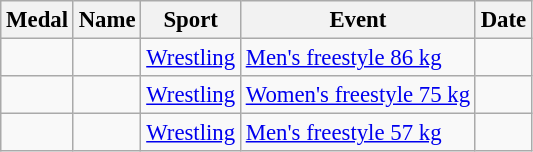<table class="wikitable sortable" style="font-size: 95%">
<tr>
<th>Medal</th>
<th>Name</th>
<th>Sport</th>
<th>Event</th>
<th>Date</th>
</tr>
<tr>
<td></td>
<td></td>
<td><a href='#'>Wrestling</a></td>
<td><a href='#'>Men's freestyle 86 kg</a></td>
<td></td>
</tr>
<tr>
<td></td>
<td></td>
<td><a href='#'>Wrestling</a></td>
<td><a href='#'>Women's freestyle 75 kg</a></td>
<td></td>
</tr>
<tr>
<td></td>
<td></td>
<td><a href='#'>Wrestling</a></td>
<td><a href='#'>Men's freestyle 57 kg</a></td>
<td></td>
</tr>
</table>
